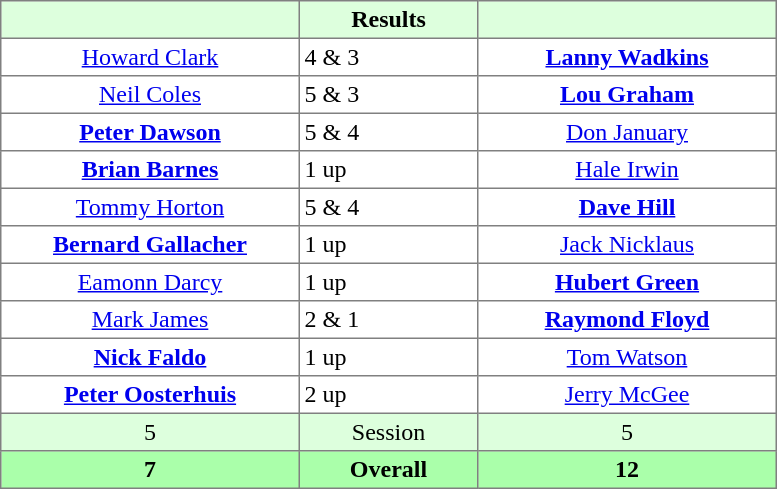<table border="1" cellpadding="3" style="border-collapse: collapse; text-align:center;">
<tr style="background:#dfd;">
<th style="width:12em;"> </th>
<th style="width:7em;">Results</th>
<th style="width:12em;"></th>
</tr>
<tr>
<td><a href='#'>Howard Clark</a></td>
<td align=left> 4 & 3</td>
<td><strong><a href='#'>Lanny Wadkins</a></strong></td>
</tr>
<tr>
<td><a href='#'>Neil Coles</a></td>
<td align=left> 5 & 3</td>
<td><strong><a href='#'>Lou Graham</a></strong></td>
</tr>
<tr>
<td><strong><a href='#'>Peter Dawson</a></strong></td>
<td align=left> 5 & 4</td>
<td><a href='#'>Don January</a></td>
</tr>
<tr>
<td><strong><a href='#'>Brian Barnes</a></strong></td>
<td align=left> 1 up</td>
<td><a href='#'>Hale Irwin</a></td>
</tr>
<tr>
<td><a href='#'>Tommy Horton</a></td>
<td align=left> 5 & 4</td>
<td><strong><a href='#'>Dave Hill</a></strong></td>
</tr>
<tr>
<td><strong><a href='#'>Bernard Gallacher</a></strong></td>
<td align=left> 1 up</td>
<td><a href='#'>Jack Nicklaus</a></td>
</tr>
<tr>
<td><a href='#'>Eamonn Darcy</a></td>
<td align=left> 1 up</td>
<td><strong><a href='#'>Hubert Green</a></strong></td>
</tr>
<tr>
<td><a href='#'>Mark James</a></td>
<td align=left> 2 & 1</td>
<td><strong><a href='#'>Raymond Floyd</a></strong></td>
</tr>
<tr>
<td><strong><a href='#'>Nick Faldo</a></strong></td>
<td align=left> 1 up</td>
<td><a href='#'>Tom Watson</a></td>
</tr>
<tr>
<td><strong><a href='#'>Peter Oosterhuis</a></strong></td>
<td align=left> 2 up</td>
<td><a href='#'>Jerry McGee</a></td>
</tr>
<tr style="background:#dfd;">
<td>5</td>
<td>Session</td>
<td>5</td>
</tr>
<tr style="background:#afa;">
<th>7</th>
<th>Overall</th>
<th>12</th>
</tr>
</table>
